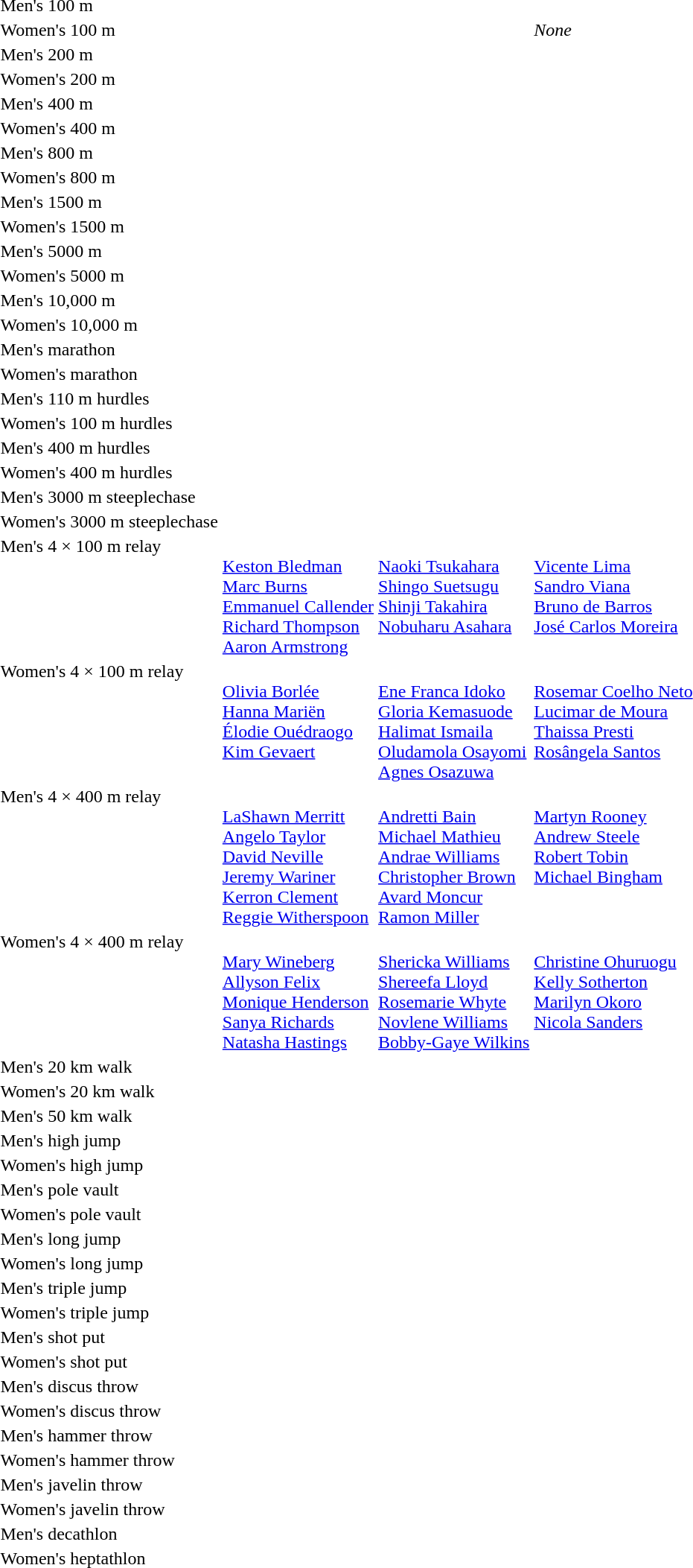<table>
<tr>
<td>Men's 100 m<br></td>
<td></td>
<td></td>
<td></td>
</tr>
<tr valign="top">
<td rowspan=2>Women's 100 m<br></td>
<td rowspan=2></td>
<td></td>
<td rowspan=2><em>None</em></td>
</tr>
<tr>
<td></td>
</tr>
<tr>
<td>Men's 200 m<br></td>
<td></td>
<td></td>
<td></td>
</tr>
<tr>
<td>Women's 200 m<br></td>
<td></td>
<td></td>
<td></td>
</tr>
<tr>
<td>Men's 400 m<br></td>
<td></td>
<td></td>
<td></td>
</tr>
<tr>
<td>Women's 400 m<br></td>
<td></td>
<td></td>
<td></td>
</tr>
<tr>
<td>Men's 800 m<br></td>
<td></td>
<td></td>
<td></td>
</tr>
<tr>
<td>Women's 800 m<br></td>
<td></td>
<td></td>
<td></td>
</tr>
<tr>
<td>Men's 1500 m<br></td>
<td></td>
<td></td>
<td></td>
</tr>
<tr>
<td>Women's 1500 m<br></td>
<td></td>
<td></td>
<td></td>
</tr>
<tr>
<td>Men's 5000 m<br></td>
<td></td>
<td></td>
<td></td>
</tr>
<tr>
<td>Women's 5000 m<br></td>
<td></td>
<td></td>
<td></td>
</tr>
<tr>
<td>Men's 10,000 m<br></td>
<td></td>
<td></td>
<td></td>
</tr>
<tr>
<td>Women's 10,000 m<br></td>
<td></td>
<td></td>
<td></td>
</tr>
<tr>
<td>Men's marathon<br></td>
<td></td>
<td></td>
<td></td>
</tr>
<tr>
<td>Women's marathon<br></td>
<td></td>
<td></td>
<td></td>
</tr>
<tr>
<td>Men's 110 m hurdles<br></td>
<td></td>
<td></td>
<td></td>
</tr>
<tr>
<td>Women's 100 m hurdles<br></td>
<td></td>
<td></td>
<td></td>
</tr>
<tr>
<td>Men's 400 m hurdles<br></td>
<td></td>
<td></td>
<td></td>
</tr>
<tr>
<td>Women's 400 m hurdles<br></td>
<td></td>
<td></td>
<td></td>
</tr>
<tr>
<td>Men's 3000 m steeplechase<br></td>
<td></td>
<td></td>
<td></td>
</tr>
<tr>
<td>Women's 3000 m steeplechase<br></td>
<td></td>
<td></td>
<td></td>
</tr>
<tr valign="top">
<td>Men's 4 × 100 m relay<br></td>
<td><br><a href='#'>Keston Bledman</a><br><a href='#'>Marc Burns</a><br><a href='#'>Emmanuel Callender</a><br><a href='#'>Richard Thompson</a><br><a href='#'>Aaron Armstrong</a></td>
<td><br><a href='#'>Naoki Tsukahara</a><br><a href='#'>Shingo Suetsugu</a><br><a href='#'>Shinji Takahira</a><br><a href='#'>Nobuharu Asahara</a></td>
<td valign=top><br><a href='#'>Vicente Lima</a><br> <a href='#'>Sandro Viana</a><br> <a href='#'>Bruno de Barros</a><br> <a href='#'>José Carlos Moreira</a></td>
</tr>
<tr valign="top">
<td>Women's 4 × 100 m relay<br></td>
<td><br><a href='#'>Olivia Borlée</a><br><a href='#'>Hanna Mariën</a><br><a href='#'>Élodie Ouédraogo</a><br><a href='#'>Kim Gevaert</a></td>
<td><br><a href='#'>Ene Franca Idoko</a><br><a href='#'>Gloria Kemasuode</a><br><a href='#'>Halimat Ismaila</a><br><a href='#'>Oludamola Osayomi</a><br><a href='#'>Agnes Osazuwa</a></td>
<td><br><a href='#'>Rosemar Coelho Neto</a><br><a href='#'>Lucimar de Moura</a><br><a href='#'>Thaissa Presti</a><br><a href='#'>Rosângela Santos</a></td>
</tr>
<tr valign="top">
<td>Men's 4 × 400 m relay<br></td>
<td><br><a href='#'>LaShawn Merritt</a><br><a href='#'>Angelo Taylor</a><br><a href='#'>David Neville</a><br><a href='#'>Jeremy Wariner</a><br><a href='#'>Kerron Clement</a><br><a href='#'>Reggie Witherspoon</a></td>
<td><br><a href='#'>Andretti Bain</a><br><a href='#'>Michael Mathieu</a><br><a href='#'>Andrae Williams</a><br><a href='#'>Christopher Brown</a><br><a href='#'>Avard Moncur</a><br><a href='#'>Ramon Miller</a></td>
<td><br><a href='#'>Martyn Rooney</a><br><a href='#'>Andrew Steele</a><br><a href='#'>Robert Tobin</a><br><a href='#'>Michael Bingham</a></td>
</tr>
<tr valign="top">
<td>Women's 4 × 400 m relay<br></td>
<td><br><a href='#'>Mary Wineberg</a><br><a href='#'>Allyson Felix</a><br><a href='#'>Monique Henderson</a><br><a href='#'>Sanya Richards</a><br><a href='#'>Natasha Hastings</a></td>
<td><br><a href='#'>Shericka Williams</a><br><a href='#'>Shereefa Lloyd</a><br><a href='#'>Rosemarie Whyte</a><br><a href='#'>Novlene Williams</a><br><a href='#'>Bobby-Gaye Wilkins</a></td>
<td><br><a href='#'>Christine Ohuruogu</a><br><a href='#'>Kelly Sotherton</a><br><a href='#'>Marilyn Okoro</a><br><a href='#'>Nicola Sanders</a></td>
</tr>
<tr>
<td>Men's 20 km walk<br></td>
<td></td>
<td></td>
<td></td>
</tr>
<tr>
<td>Women's 20 km walk<br></td>
<td></td>
<td></td>
<td></td>
</tr>
<tr>
<td>Men's 50 km walk<br></td>
<td></td>
<td></td>
<td></td>
</tr>
<tr>
<td>Men's high jump<br></td>
<td></td>
<td></td>
<td></td>
</tr>
<tr>
<td>Women's high jump<br></td>
<td></td>
<td></td>
<td></td>
</tr>
<tr>
<td>Men's pole vault<br></td>
<td></td>
<td></td>
<td></td>
</tr>
<tr>
<td>Women's pole vault<br></td>
<td></td>
<td></td>
<td></td>
</tr>
<tr>
<td>Men's long jump<br></td>
<td></td>
<td></td>
<td></td>
</tr>
<tr>
<td>Women's long jump<br></td>
<td></td>
<td></td>
<td></td>
</tr>
<tr>
<td>Men's triple jump<br></td>
<td></td>
<td></td>
<td></td>
</tr>
<tr>
<td>Women's triple jump<br></td>
<td></td>
<td></td>
<td></td>
</tr>
<tr>
<td>Men's shot put<br></td>
<td></td>
<td></td>
<td></td>
</tr>
<tr>
<td>Women's shot put<br></td>
<td></td>
<td></td>
<td></td>
</tr>
<tr>
<td>Men's discus throw<br></td>
<td></td>
<td></td>
<td></td>
</tr>
<tr>
<td>Women's discus throw<br></td>
<td></td>
<td></td>
<td></td>
</tr>
<tr>
<td>Men's hammer throw<br></td>
<td></td>
<td></td>
<td></td>
</tr>
<tr>
<td>Women's hammer throw<br></td>
<td></td>
<td></td>
<td></td>
</tr>
<tr>
<td>Men's javelin throw<br></td>
<td></td>
<td></td>
<td></td>
</tr>
<tr>
<td>Women's javelin throw<br></td>
<td></td>
<td></td>
<td></td>
</tr>
<tr>
<td>Men's decathlon<br></td>
<td></td>
<td></td>
<td></td>
</tr>
<tr>
<td>Women's heptathlon<br></td>
<td></td>
<td></td>
<td></td>
</tr>
</table>
